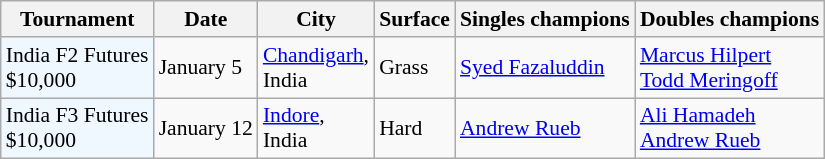<table class="sortable wikitable" style="font-size:90%">
<tr>
<th>Tournament</th>
<th>Date</th>
<th>City</th>
<th>Surface</th>
<th>Singles champions</th>
<th>Doubles champions</th>
</tr>
<tr>
<td style="background:#f0f8ff;">India F2 Futures<br>$10,000</td>
<td>January 5</td>
<td><a href='#'>Chandigarh</a>,<br>India</td>
<td>Grass</td>
<td> <a href='#'>Syed Fazaluddin</a></td>
<td> <a href='#'>Marcus Hilpert</a><br> <a href='#'>Todd Meringoff</a></td>
</tr>
<tr>
<td style="background:#f0f8ff;">India F3 Futures<br>$10,000</td>
<td>January 12</td>
<td><a href='#'>Indore</a>,<br>India</td>
<td>Hard</td>
<td> <a href='#'>Andrew Rueb</a></td>
<td> <a href='#'>Ali Hamadeh</a><br> <a href='#'>Andrew Rueb</a></td>
</tr>
</table>
